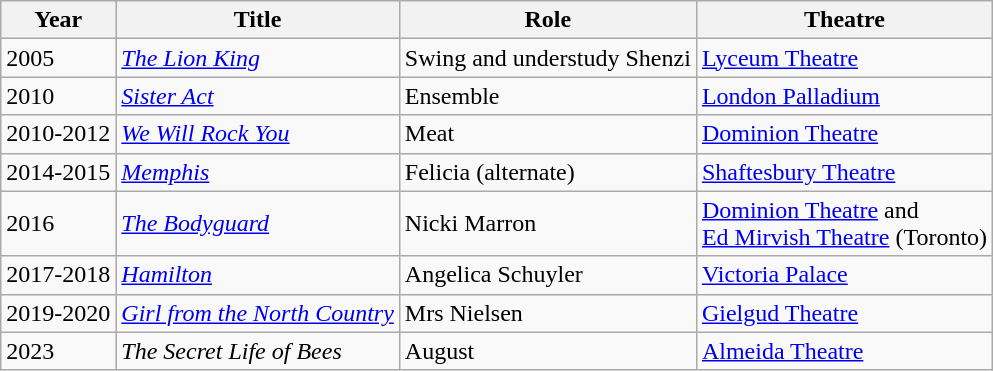<table class="wikitable">
<tr>
<th>Year</th>
<th>Title</th>
<th>Role</th>
<th>Theatre</th>
</tr>
<tr>
<td>2005</td>
<td><em><a href='#'>The Lion King</a></em></td>
<td>Swing and understudy Shenzi</td>
<td><a href='#'>Lyceum Theatre</a></td>
</tr>
<tr>
<td>2010</td>
<td><a href='#'><em>Sister Act</em></a></td>
<td>Ensemble</td>
<td><a href='#'>London Palladium</a></td>
</tr>
<tr>
<td>2010-2012</td>
<td><a href='#'><em>We Will Rock You</em></a></td>
<td>Meat</td>
<td><a href='#'>Dominion Theatre</a></td>
</tr>
<tr>
<td>2014-2015</td>
<td><em><a href='#'>Memphis</a></em></td>
<td>Felicia (alternate)</td>
<td><a href='#'>Shaftesbury Theatre</a></td>
</tr>
<tr>
<td>2016</td>
<td><em><a href='#'>The Bodyguard</a></em></td>
<td>Nicki Marron</td>
<td><a href='#'>Dominion Theatre</a> and<br><a href='#'>Ed Mirvish Theatre</a> (Toronto)</td>
</tr>
<tr>
<td>2017-2018</td>
<td><em><a href='#'>Hamilton</a></em></td>
<td>Angelica Schuyler</td>
<td><a href='#'>Victoria Palace</a></td>
</tr>
<tr>
<td>2019-2020</td>
<td><a href='#'><em>Girl from the North Country</em></a></td>
<td>Mrs Nielsen</td>
<td><a href='#'>Gielgud Theatre</a></td>
</tr>
<tr>
<td>2023</td>
<td><em>The Secret Life of Bees</em></td>
<td>August</td>
<td><a href='#'>Almeida Theatre</a></td>
</tr>
</table>
